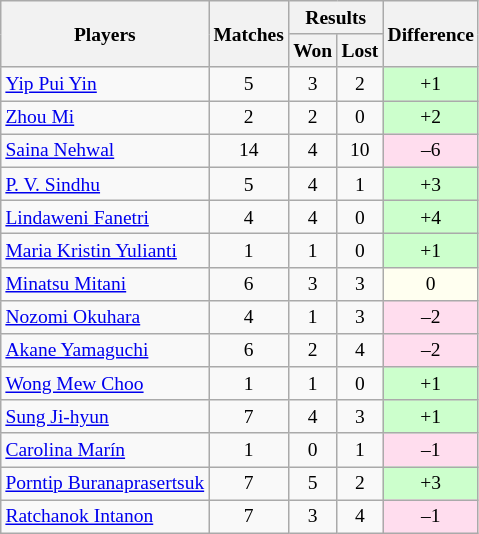<table class=wikitable style="text-align:center; font-size:small">
<tr>
<th rowspan="2">Players</th>
<th rowspan="2">Matches</th>
<th colspan="2">Results</th>
<th rowspan="2">Difference</th>
</tr>
<tr>
<th>Won</th>
<th>Lost</th>
</tr>
<tr>
<td align="left"> <a href='#'>Yip Pui Yin</a></td>
<td>5</td>
<td>3</td>
<td>2</td>
<td bgcolor="#ccffcc">+1</td>
</tr>
<tr>
<td align="left"> <a href='#'>Zhou Mi</a></td>
<td>2</td>
<td>2</td>
<td>0</td>
<td bgcolor="#ccffcc">+2</td>
</tr>
<tr>
<td align="left"> <a href='#'>Saina Nehwal</a></td>
<td>14</td>
<td>4</td>
<td>10</td>
<td bgcolor="#ffddee">–6</td>
</tr>
<tr>
<td align="left"> <a href='#'>P. V. Sindhu</a></td>
<td>5</td>
<td>4</td>
<td>1</td>
<td bgcolor="ccffcc">+3</td>
</tr>
<tr>
<td align="left"> <a href='#'>Lindaweni Fanetri</a></td>
<td>4</td>
<td>4</td>
<td>0</td>
<td bgcolor="#ccffcc">+4</td>
</tr>
<tr>
<td align="left"> <a href='#'>Maria Kristin Yulianti</a></td>
<td>1</td>
<td>1</td>
<td>0</td>
<td bgcolor="#ccffcc">+1</td>
</tr>
<tr>
<td align="left"> <a href='#'>Minatsu Mitani</a></td>
<td>6</td>
<td>3</td>
<td>3</td>
<td bgcolor="#fffff0">0</td>
</tr>
<tr>
<td align="left"> <a href='#'>Nozomi Okuhara</a></td>
<td>4</td>
<td>1</td>
<td>3</td>
<td bgcolor="#ffddee">–2</td>
</tr>
<tr>
<td align="left"> <a href='#'>Akane Yamaguchi</a></td>
<td>6</td>
<td>2</td>
<td>4</td>
<td bgcolor="#ffddee">–2</td>
</tr>
<tr>
<td align="left"> <a href='#'>Wong Mew Choo</a></td>
<td>1</td>
<td>1</td>
<td>0</td>
<td bgcolor="#ccffcc">+1</td>
</tr>
<tr>
<td align="left"> <a href='#'>Sung Ji-hyun</a></td>
<td>7</td>
<td>4</td>
<td>3</td>
<td bgcolor="#ccffcc">+1</td>
</tr>
<tr>
<td align="left"> <a href='#'>Carolina Marín</a></td>
<td>1</td>
<td>0</td>
<td>1</td>
<td bgcolor="#ffddee">–1</td>
</tr>
<tr>
<td align="left"> <a href='#'>Porntip Buranaprasertsuk</a></td>
<td>7</td>
<td>5</td>
<td>2</td>
<td bgcolor="#ccffcc">+3</td>
</tr>
<tr>
<td align="left"> <a href='#'>Ratchanok Intanon</a></td>
<td>7</td>
<td>3</td>
<td>4</td>
<td bgcolor="#ffddee">–1</td>
</tr>
</table>
